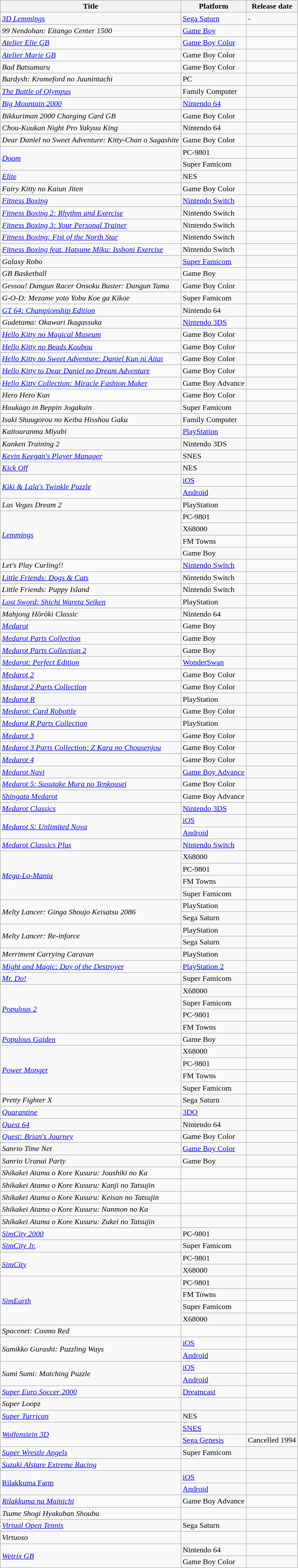<table class="wikitable sortable" width="auto">
<tr>
<th>Title</th>
<th>Platform</th>
<th>Release date</th>
</tr>
<tr>
<td><em><a href='#'>3D Lemmings</a></em></td>
<td><a href='#'>Sega Saturn</a></td>
<td>-</td>
</tr>
<tr>
<td><em>99 Nendohan: Eitango Center 1500</em></td>
<td><a href='#'>Game Boy</a></td>
<td></td>
</tr>
<tr>
<td><em><a href='#'>Atelier Elie GB</a></em></td>
<td><a href='#'>Game Boy Color</a></td>
<td></td>
</tr>
<tr>
<td><em><a href='#'>Atelier Marie GB</a></em></td>
<td>Game Boy Color</td>
<td></td>
</tr>
<tr>
<td><em>Bad Batsumaru</em></td>
<td>Game Boy Color</td>
<td></td>
</tr>
<tr>
<td><em>Bardysh: Kromeford no Juunintachi</em></td>
<td>PC</td>
<td></td>
</tr>
<tr>
<td><em><a href='#'>The Battle of Olympus</a></em></td>
<td>Family Computer</td>
<td></td>
</tr>
<tr>
<td><em><a href='#'>Big Mountain 2000</a></em></td>
<td><a href='#'>Nintendo 64</a></td>
<td></td>
</tr>
<tr>
<td><em>Bikkuriman 2000 Charging Card GB</em></td>
<td>Game Boy Color</td>
<td></td>
</tr>
<tr>
<td><em>Chou-Kuukan Night Pro Yakyuu King</em></td>
<td>Nintendo 64</td>
<td></td>
</tr>
<tr>
<td><em>Dear Daniel no Sweet Adventure: Kitty-Chan o Sagashite</em></td>
<td>Game Boy Color</td>
<td></td>
</tr>
<tr>
<td rowspan="2"><em><a href='#'>Doom</a></em></td>
<td>PC-9801</td>
<td></td>
</tr>
<tr>
<td>Super Famicom</td>
<td></td>
</tr>
<tr>
<td><em><a href='#'>Elite</a></em></td>
<td>NES</td>
<td></td>
</tr>
<tr>
<td><em>Fairy Kitty no Kaiun Jiten</em></td>
<td>Game Boy Color</td>
<td></td>
</tr>
<tr>
<td><em><a href='#'>Fitness Boxing</a></em></td>
<td><a href='#'>Nintendo Switch</a></td>
<td></td>
</tr>
<tr>
<td><em><a href='#'>Fitness Boxing 2: Rhythm and Exercise</a></em></td>
<td>Nintendo Switch</td>
<td></td>
</tr>
<tr>
<td><em><a href='#'>Fitness Boxing 3: Your Personal Trainer</a></em></td>
<td>Nintendo Switch</td>
<td></td>
</tr>
<tr>
<td><em><a href='#'>Fitness Boxing: Fist of the North Star</a></em></td>
<td>Nintendo Switch</td>
<td></td>
</tr>
<tr>
<td><em><a href='#'>Fitness Boxing feat. Hatsune Miku: Isshoni Exercise</a></em></td>
<td>Nintendo Switch</td>
<td></td>
</tr>
<tr>
<td><em>Galaxy Robo</em></td>
<td><a href='#'>Super Famicom</a></td>
<td></td>
</tr>
<tr>
<td><em>GB Basketball</em></td>
<td>Game Boy</td>
<td></td>
</tr>
<tr>
<td><em>Gessou! Dangun Racer Onsoku Buster: Dangun Tama</em></td>
<td>Game Boy Color</td>
<td></td>
</tr>
<tr>
<td><em>G-O-D: Mezame yoto Yobu Koe ga Kikoe</em></td>
<td>Super Famicom</td>
<td></td>
</tr>
<tr>
<td><em><a href='#'>GT 64: Championship Edition</a></em></td>
<td>Nintendo 64</td>
<td></td>
</tr>
<tr>
<td><em>Gudetama: Okawari Ikagassuka</em></td>
<td><a href='#'>Nintendo 3DS</a></td>
<td></td>
</tr>
<tr>
<td><em><a href='#'>Hello Kitty no Magical Museum</a></em></td>
<td>Game Boy Color</td>
<td></td>
</tr>
<tr>
<td><em><a href='#'>Hello Kitty no Beads Koubou</a></em></td>
<td>Game Boy Color</td>
<td></td>
</tr>
<tr>
<td><em><a href='#'>Hello Kitty no Sweet Adventure: Daniel Kun ni Aitai</a></em></td>
<td>Game Boy Color</td>
<td></td>
</tr>
<tr>
<td><em><a href='#'>Hello Kitty to Dear Daniel no Dream Adventure</a></em></td>
<td>Game Boy Color</td>
<td></td>
</tr>
<tr>
<td><em><a href='#'>Hello Kitty Collection: Miracle Fashion Maker</a></em></td>
<td>Game Boy Advance</td>
<td></td>
</tr>
<tr>
<td><em>Hero Hero Kun</em></td>
<td>Game Boy Color</td>
<td></td>
</tr>
<tr>
<td><em>Houkago in Beppin Jogakuin</em></td>
<td>Super Famicom</td>
<td></td>
</tr>
<tr>
<td><em>Isaki Shuugorou no Keiba Hisshou Gaku</em></td>
<td>Family Computer</td>
<td></td>
</tr>
<tr>
<td><em>Kaitouranma Miyabi</em></td>
<td><a href='#'>PlayStation</a></td>
<td></td>
</tr>
<tr>
<td><em>Kanken Training 2</em></td>
<td>Nintendo 3DS</td>
<td></td>
</tr>
<tr>
<td><em><a href='#'>Kevin Keegan's Player Manager</a></em></td>
<td>SNES</td>
<td></td>
</tr>
<tr>
<td><em><a href='#'>Kick Off</a></em></td>
<td>NES</td>
<td></td>
</tr>
<tr>
<td rowspan="2"><em><a href='#'>Kiki & Lala's Twinkle Puzzle</a></em></td>
<td><a href='#'>iOS</a></td>
<td></td>
</tr>
<tr>
<td><a href='#'>Android</a></td>
<td></td>
</tr>
<tr>
<td><em>Las Vegas Dream 2</em></td>
<td>PlayStation</td>
<td></td>
</tr>
<tr>
<td rowspan="4"><em><a href='#'>Lemmings</a></em></td>
<td>PC-9801</td>
<td></td>
</tr>
<tr>
<td>X68000</td>
<td></td>
</tr>
<tr>
<td>FM Towns</td>
<td></td>
</tr>
<tr>
<td>Game Boy</td>
<td></td>
</tr>
<tr>
<td><em>Let's Play Curling!!</em></td>
<td><a href='#'>Nintendo Switch</a></td>
<td></td>
</tr>
<tr>
<td><em><a href='#'>Little Friends: Dogs & Cats</a></em></td>
<td>Nintendo Switch</td>
<td></td>
</tr>
<tr>
<td><em>Little Friends: Puppy Island</em></td>
<td>Nintendo Switch</td>
<td></td>
</tr>
<tr>
<td><em><a href='#'>Lost Sword: Shichi Wareta Seiken</a></em></td>
<td>PlayStation</td>
<td></td>
</tr>
<tr>
<td><em>Mahjong Hōrōki Classic</em></td>
<td>Nintendo 64</td>
<td></td>
</tr>
<tr>
</tr>
<tr>
<td><em><a href='#'>Medarot</a></em></td>
<td>Game Boy</td>
<td></td>
</tr>
<tr>
<td><em><a href='#'>Medarot Parts Collection</a></em></td>
<td>Game Boy</td>
<td></td>
</tr>
<tr>
<td><em><a href='#'>Medarot Parts Collection 2</a></em></td>
<td>Game Boy</td>
<td></td>
</tr>
<tr>
<td><em><a href='#'>Medarot: Perfect Edition</a></em></td>
<td><a href='#'>WonderSwan</a></td>
<td></td>
</tr>
<tr>
<td><em><a href='#'>Medarot 2</a></em></td>
<td>Game Boy Color</td>
<td></td>
</tr>
<tr>
<td><em><a href='#'>Medarot 2 Parts Collection</a></em></td>
<td>Game Boy Color</td>
<td></td>
</tr>
<tr>
<td><em><a href='#'>Medarot R</a></em></td>
<td>PlayStation</td>
<td></td>
</tr>
<tr>
<td><em><a href='#'>Medarot: Card Robottle</a></em></td>
<td>Game Boy Color</td>
<td></td>
</tr>
<tr>
<td><em><a href='#'>Medarot R Parts Collection</a></em></td>
<td>PlayStation</td>
<td></td>
</tr>
<tr>
<td><em><a href='#'>Medarot 3</a></em></td>
<td>Game Boy Color</td>
<td></td>
</tr>
<tr>
<td><em><a href='#'>Medarot 3 Parts Collection: Z Kara no Chousenjou</a></em></td>
<td>Game Boy Color</td>
<td></td>
</tr>
<tr>
<td><em><a href='#'>Medarot 4</a></em></td>
<td>Game Boy Color</td>
<td></td>
</tr>
<tr>
<td><em><a href='#'>Medarot Navi</a></em></td>
<td><a href='#'>Game Boy Advance</a></td>
<td></td>
</tr>
<tr>
<td><em><a href='#'>Medarot 5: Susutake Mura no Tenkousei</a></em></td>
<td>Game Boy Color</td>
<td></td>
</tr>
<tr>
<td><em><a href='#'>Shingata Medarot</a></em></td>
<td>Game Boy Advance</td>
<td></td>
</tr>
<tr>
<td><em><a href='#'>Medarot Classics</a></em></td>
<td><a href='#'>Nintendo 3DS</a></td>
<td></td>
</tr>
<tr>
<td rowspan="2"><em><a href='#'>Medarot S: Unlimited Nova</a></em></td>
<td><a href='#'>iOS</a></td>
<td></td>
</tr>
<tr>
<td><a href='#'>Android</a></td>
<td></td>
</tr>
<tr>
<td><em><a href='#'>Medarot Classics Plus</a></em></td>
<td><a href='#'>Nintendo Switch</a></td>
<td></td>
</tr>
<tr>
<td rowspan="4"><em><a href='#'>Mega-Lo-Mania</a></em></td>
<td>X68000</td>
<td></td>
</tr>
<tr>
<td>PC-9801</td>
<td></td>
</tr>
<tr>
<td>FM Towns</td>
<td></td>
</tr>
<tr>
<td>Super Famicom</td>
<td></td>
</tr>
<tr>
<td rowspan="2"><em>Melty Lancer: Ginga Shoujo Keisatsu 2086</em></td>
<td>PlayStation</td>
<td></td>
</tr>
<tr>
<td>Sega Saturn</td>
<td></td>
</tr>
<tr>
<td rowspan="2"><em>Melty Lancer: Re-inforce</em></td>
<td>PlayStation</td>
<td></td>
</tr>
<tr>
<td>Sega Saturn</td>
<td></td>
</tr>
<tr>
<td><em>Merriment Carrying Caravan</em></td>
<td>PlayStation</td>
<td></td>
</tr>
<tr>
<td><em><a href='#'>Might and Magic: Day of the Destroyer</a></em></td>
<td><a href='#'>PlayStation 2</a></td>
<td></td>
</tr>
<tr>
<td><em><a href='#'>Mr. Do!</a></em></td>
<td>Super Famicom</td>
<td></td>
</tr>
<tr>
<td rowspan="4"><em><a href='#'>Populous 2</a></em></td>
<td>X68000</td>
<td></td>
</tr>
<tr>
<td>Super Famicom</td>
<td></td>
</tr>
<tr>
<td>PC-9801</td>
<td></td>
</tr>
<tr>
<td>FM Towns</td>
<td></td>
</tr>
<tr>
<td><em><a href='#'>Populous Gaiden</a></em></td>
<td>Game Boy</td>
<td></td>
</tr>
<tr>
<td rowspan="4"><em><a href='#'>Power Monger</a></em></td>
<td>X68000</td>
<td></td>
</tr>
<tr>
<td>PC-9801</td>
<td></td>
</tr>
<tr>
<td>FM Towns</td>
<td></td>
</tr>
<tr>
<td>Super Famicom</td>
<td></td>
</tr>
<tr>
<td><em>Pretty Fighter X</em></td>
<td>Sega Saturn</td>
<td></td>
</tr>
<tr>
<td><em><a href='#'>Quarantine</a></em></td>
<td><a href='#'>3DO</a></td>
<td></td>
</tr>
<tr>
<td><em><a href='#'>Quest 64</a></em></td>
<td>Nintendo 64</td>
<td></td>
</tr>
<tr>
<td><em><a href='#'>Quest: Brian's Journey</a></em></td>
<td>Game Boy Color</td>
<td></td>
</tr>
<tr>
<td><em>Sanrio Time Net</em></td>
<td><a href='#'>Game Boy Color</a></td>
<td></td>
</tr>
<tr>
<td><em>Sanrio Uranai Party</em></td>
<td>Game Boy</td>
<td></td>
</tr>
<tr>
<td><em>Shikakei Atama o Kore Kusuru: Joushiki no Ka</em></td>
<td></td>
<td></td>
</tr>
<tr>
<td><em>Shikakei Atama o Kore Kusuru: Kanji no Tatsujin</em></td>
<td></td>
<td></td>
</tr>
<tr>
<td><em>Shikakei Atama o Kore Kusuru: Keisan no Tatsujin</em></td>
<td></td>
<td></td>
</tr>
<tr>
<td><em>Shikakei Atama o Kore Kusuru: Nanmon no Ka</em></td>
<td></td>
<td></td>
</tr>
<tr>
<td><em>Shikakei Atama o Kore Kusuru: Zukei no Tatsujin</em></td>
<td></td>
<td></td>
</tr>
<tr>
<td><em><a href='#'>SimCity 2000</a></em></td>
<td>PC-9801</td>
<td></td>
</tr>
<tr>
<td><em><a href='#'>SimCity Jr.</a></em></td>
<td>Super Famicom</td>
<td></td>
</tr>
<tr>
<td rowspan="2"><em><a href='#'>SimCity</a></em></td>
<td>PC-9801</td>
<td></td>
</tr>
<tr>
<td>X68000</td>
<td></td>
</tr>
<tr>
<td rowspan="4"><em><a href='#'>SimEarth</a></em></td>
<td>PC-9801</td>
<td></td>
</tr>
<tr>
<td>FM Towns</td>
<td></td>
</tr>
<tr>
<td>Super Famicom</td>
<td></td>
</tr>
<tr>
<td>X68000</td>
<td></td>
</tr>
<tr>
<td><em>Spacenet: Cosmo Red</em></td>
<td></td>
<td></td>
</tr>
<tr>
<td rowspan="2"><em>Sumikko Gurashi: Puzzling Ways</em></td>
<td><a href='#'>iOS</a></td>
<td></td>
</tr>
<tr>
<td><a href='#'>Android</a></td>
<td></td>
</tr>
<tr>
<td rowspan="2"><em>Sumi Sumi: Matching Puzzle</em></td>
<td><a href='#'>iOS</a></td>
<td></td>
</tr>
<tr>
<td><a href='#'>Android</a></td>
<td></td>
</tr>
<tr>
<td><em><a href='#'>Super Euro Soccer 2000</a></em></td>
<td><a href='#'>Dreamcast</a></td>
<td></td>
</tr>
<tr>
<td><em>Super Loopz</em></td>
<td></td>
<td></td>
</tr>
<tr>
<td><em><a href='#'>Super Turrican</a></em></td>
<td>NES</td>
<td></td>
</tr>
<tr>
<td rowspan="2"><em><a href='#'>Wolfenstein 3D</a></em></td>
<td><a href='#'>SNES</a></td>
<td></td>
</tr>
<tr>
<td><a href='#'>Sega Genesis</a></td>
<td>Cancelled 1994</td>
</tr>
<tr>
<td><em><a href='#'>Super Wrestle Angels</a></em></td>
<td>Super Famicom</td>
<td></td>
</tr>
<tr>
<td><em><a href='#'>Suzuki Alstare Extreme Racing</a></em></td>
<td></td>
<td></td>
</tr>
<tr>
<td rowspan="2"><a href='#'>Rilakkuma Farm</a></td>
<td><a href='#'>iOS</a></td>
<td></td>
</tr>
<tr>
<td><a href='#'>Android</a></td>
<td></td>
</tr>
<tr>
<td><em><a href='#'>Rilakkuma na Mainichi</a></em></td>
<td>Game Boy Advance</td>
<td></td>
</tr>
<tr>
<td><em>Tsume Shogi Hyakuban Shoubu</em></td>
<td></td>
<td></td>
</tr>
<tr>
<td><em><a href='#'>Virtual Open Tennis</a></em></td>
<td>Sega Saturn</td>
<td></td>
</tr>
<tr>
<td><em>Virtuoso</em></td>
<td></td>
<td></td>
</tr>
<tr>
<td rowspan="2"><em><a href='#'>Wetrix GB</a></em></td>
<td>Nintendo 64</td>
<td></td>
</tr>
<tr>
<td>Game Boy Color</td>
<td></td>
</tr>
</table>
